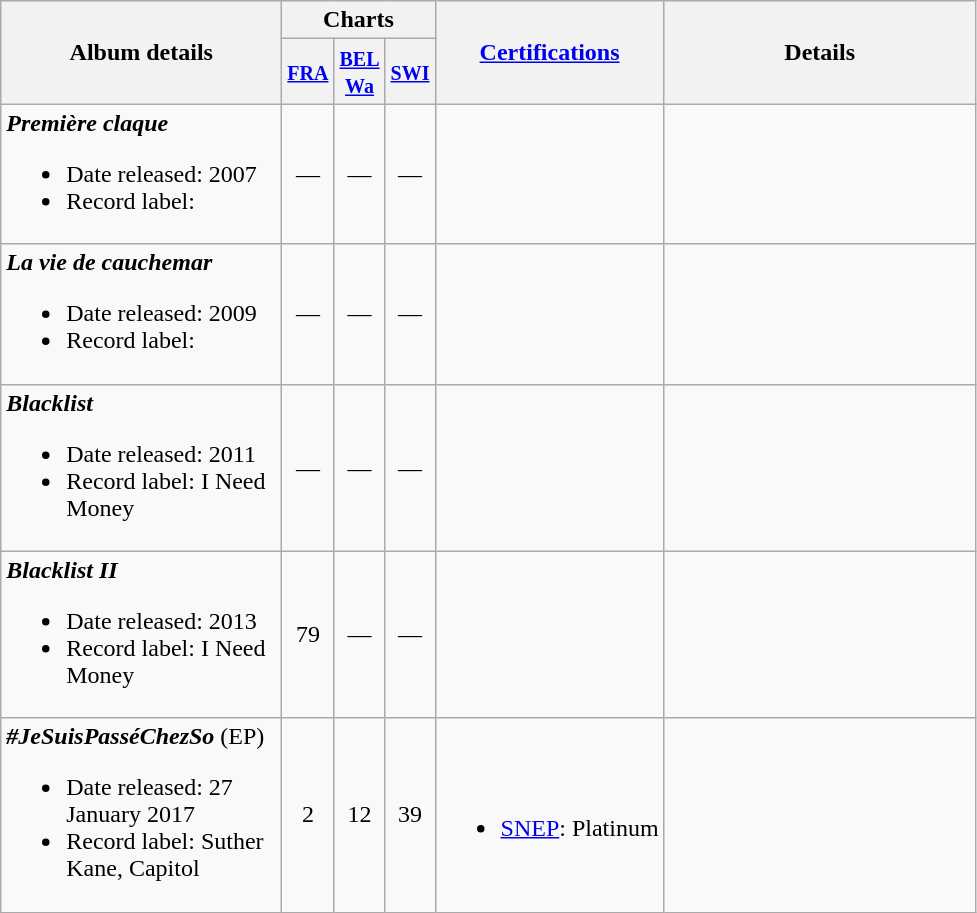<table class="wikitable">
<tr>
<th align="center" rowspan="2" width="180">Album details</th>
<th align="center" colspan="3">Charts</th>
<th align="center" rowspan="2"><a href='#'>Certifications</a></th>
<th align="center" rowspan="2" width="200">Details</th>
</tr>
<tr>
<th width="20"><small><a href='#'>FRA</a></small><br></th>
<th width="20"><small><a href='#'>BEL<br>Wa</a></small><br></th>
<th width="20"><small><a href='#'>SWI</a></small><br></th>
</tr>
<tr>
<td><strong><em>Première claque</em></strong><br><ul><li>Date released: 2007</li><li>Record label:</li></ul></td>
<td align="center">—</td>
<td align="center">—</td>
<td align="center">—</td>
<td></td>
<td></td>
</tr>
<tr>
<td><strong><em>La vie de cauchemar</em></strong><br><ul><li>Date released: 2009</li><li>Record label:</li></ul></td>
<td align="center">—</td>
<td align="center">—</td>
<td align="center">—</td>
<td></td>
<td></td>
</tr>
<tr>
<td><strong><em>Blacklist</em></strong><br><ul><li>Date released: 2011</li><li>Record label: I Need Money</li></ul></td>
<td align="center">—</td>
<td align="center">—</td>
<td align="center">—</td>
<td></td>
<td></td>
</tr>
<tr>
<td><strong><em>Blacklist II</em></strong><br><ul><li>Date released: 2013</li><li>Record label: I Need Money</li></ul></td>
<td align="center">79</td>
<td align="center">—</td>
<td align="center">—</td>
<td></td>
<td></td>
</tr>
<tr>
<td><strong><em>#JeSuisPasséChezSo</em></strong> (EP)<br><ul><li>Date released: 27 January 2017</li><li>Record label: Suther Kane, Capitol</li></ul></td>
<td align="center">2<br></td>
<td align="center">12</td>
<td align="center">39</td>
<td><br><ul><li><a href='#'>SNEP</a>: Platinum</li></ul></td>
<td></td>
</tr>
</table>
